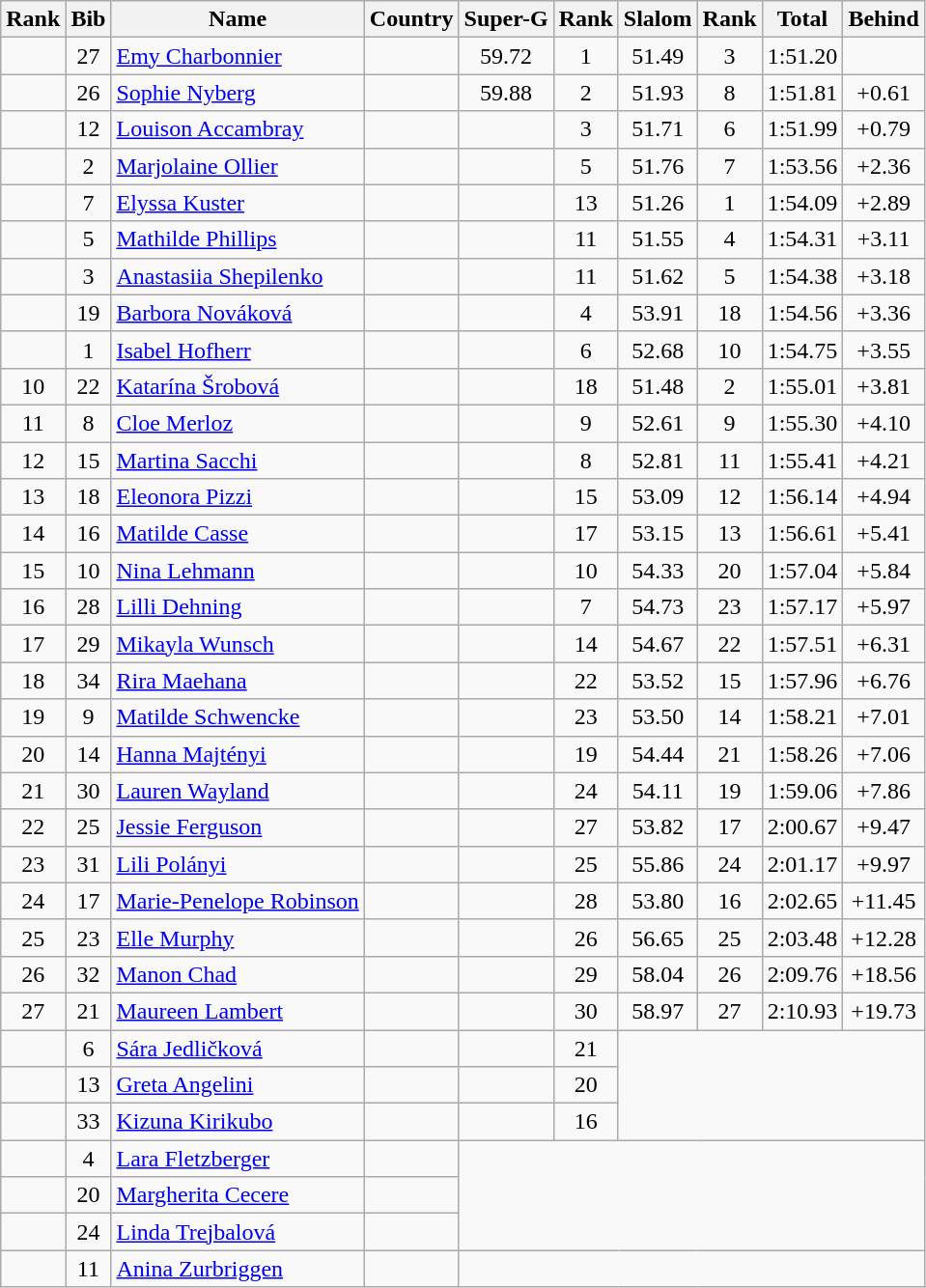<table class="wikitable sortable" style="text-align:center">
<tr>
<th>Rank</th>
<th>Bib</th>
<th>Name</th>
<th>Country</th>
<th>Super-G</th>
<th>Rank</th>
<th>Slalom</th>
<th>Rank</th>
<th>Total</th>
<th>Behind</th>
</tr>
<tr>
<td></td>
<td>27</td>
<td align=left><a href='#'>Emy Charbonnier</a></td>
<td align=left></td>
<td>59.72</td>
<td>1</td>
<td>51.49</td>
<td>3</td>
<td>1:51.20</td>
<td></td>
</tr>
<tr>
<td></td>
<td>26</td>
<td align=left><a href='#'>Sophie Nyberg</a></td>
<td align=left></td>
<td>59.88</td>
<td>2</td>
<td>51.93</td>
<td>8</td>
<td>1:51.81</td>
<td>+0.61</td>
</tr>
<tr>
<td></td>
<td>12</td>
<td align=left><a href='#'>Louison Accambray</a></td>
<td align=left></td>
<td></td>
<td>3</td>
<td>51.71</td>
<td>6</td>
<td>1:51.99</td>
<td>+0.79</td>
</tr>
<tr>
<td></td>
<td>2</td>
<td align=left><a href='#'>Marjolaine Ollier</a></td>
<td align=left></td>
<td></td>
<td>5</td>
<td>51.76</td>
<td>7</td>
<td>1:53.56</td>
<td>+2.36</td>
</tr>
<tr>
<td></td>
<td>7</td>
<td align=left><a href='#'>Elyssa Kuster</a></td>
<td align=left></td>
<td></td>
<td>13</td>
<td>51.26</td>
<td>1</td>
<td>1:54.09</td>
<td>+2.89</td>
</tr>
<tr>
<td></td>
<td>5</td>
<td align=left><a href='#'>Mathilde Phillips</a></td>
<td align=left></td>
<td></td>
<td>11</td>
<td>51.55</td>
<td>4</td>
<td>1:54.31</td>
<td>+3.11</td>
</tr>
<tr>
<td></td>
<td>3</td>
<td align=left><a href='#'>Anastasiia Shepilenko</a></td>
<td align=left></td>
<td></td>
<td>11</td>
<td>51.62</td>
<td>5</td>
<td>1:54.38</td>
<td>+3.18</td>
</tr>
<tr>
<td></td>
<td>19</td>
<td align=left><a href='#'>Barbora Nováková</a></td>
<td align=left></td>
<td></td>
<td>4</td>
<td>53.91</td>
<td>18</td>
<td>1:54.56</td>
<td>+3.36</td>
</tr>
<tr>
<td></td>
<td>1</td>
<td align=left><a href='#'>Isabel Hofherr</a></td>
<td align=left></td>
<td></td>
<td>6</td>
<td>52.68</td>
<td>10</td>
<td>1:54.75</td>
<td>+3.55</td>
</tr>
<tr>
<td>10</td>
<td>22</td>
<td align=left><a href='#'>Katarína Šrobová</a></td>
<td align=left></td>
<td></td>
<td>18</td>
<td>51.48</td>
<td>2</td>
<td>1:55.01</td>
<td>+3.81</td>
</tr>
<tr>
<td>11</td>
<td>8</td>
<td align=left><a href='#'>Cloe Merloz</a></td>
<td align=left></td>
<td></td>
<td>9</td>
<td>52.61</td>
<td>9</td>
<td>1:55.30</td>
<td>+4.10</td>
</tr>
<tr>
<td>12</td>
<td>15</td>
<td align=left><a href='#'>Martina Sacchi</a></td>
<td align=left></td>
<td></td>
<td>8</td>
<td>52.81</td>
<td>11</td>
<td>1:55.41</td>
<td>+4.21</td>
</tr>
<tr>
<td>13</td>
<td>18</td>
<td align=left><a href='#'>Eleonora Pizzi</a></td>
<td align=left></td>
<td></td>
<td>15</td>
<td>53.09</td>
<td>12</td>
<td>1:56.14</td>
<td>+4.94</td>
</tr>
<tr>
<td>14</td>
<td>16</td>
<td align=left><a href='#'>Matilde Casse</a></td>
<td align=left></td>
<td></td>
<td>17</td>
<td>53.15</td>
<td>13</td>
<td>1:56.61</td>
<td>+5.41</td>
</tr>
<tr>
<td>15</td>
<td>10</td>
<td align=left><a href='#'>Nina Lehmann</a></td>
<td align=left></td>
<td></td>
<td>10</td>
<td>54.33</td>
<td>20</td>
<td>1:57.04</td>
<td>+5.84</td>
</tr>
<tr>
<td>16</td>
<td>28</td>
<td align=left><a href='#'>Lilli Dehning</a></td>
<td align=left></td>
<td></td>
<td>7</td>
<td>54.73</td>
<td>23</td>
<td>1:57.17</td>
<td>+5.97</td>
</tr>
<tr>
<td>17</td>
<td>29</td>
<td align=left><a href='#'>Mikayla Wunsch</a></td>
<td align=left></td>
<td></td>
<td>14</td>
<td>54.67</td>
<td>22</td>
<td>1:57.51</td>
<td>+6.31</td>
</tr>
<tr>
<td>18</td>
<td>34</td>
<td align=left><a href='#'>Rira Maehana</a></td>
<td align=left></td>
<td></td>
<td>22</td>
<td>53.52</td>
<td>15</td>
<td>1:57.96</td>
<td>+6.76</td>
</tr>
<tr>
<td>19</td>
<td>9</td>
<td align=left><a href='#'>Matilde Schwencke</a></td>
<td align=left></td>
<td></td>
<td>23</td>
<td>53.50</td>
<td>14</td>
<td>1:58.21</td>
<td>+7.01</td>
</tr>
<tr>
<td>20</td>
<td>14</td>
<td align=left><a href='#'>Hanna Majtényi</a></td>
<td align=left></td>
<td></td>
<td>19</td>
<td>54.44</td>
<td>21</td>
<td>1:58.26</td>
<td>+7.06</td>
</tr>
<tr>
<td>21</td>
<td>30</td>
<td align=left><a href='#'>Lauren Wayland</a></td>
<td align=left></td>
<td></td>
<td>24</td>
<td>54.11</td>
<td>19</td>
<td>1:59.06</td>
<td>+7.86</td>
</tr>
<tr>
<td>22</td>
<td>25</td>
<td align=left><a href='#'>Jessie Ferguson</a></td>
<td align=left></td>
<td></td>
<td>27</td>
<td>53.82</td>
<td>17</td>
<td>2:00.67</td>
<td>+9.47</td>
</tr>
<tr>
<td>23</td>
<td>31</td>
<td align=left><a href='#'>Lili Polányi</a></td>
<td align=left></td>
<td></td>
<td>25</td>
<td>55.86</td>
<td>24</td>
<td>2:01.17</td>
<td>+9.97</td>
</tr>
<tr>
<td>24</td>
<td>17</td>
<td align=left><a href='#'>Marie-Penelope Robinson</a></td>
<td align=left></td>
<td></td>
<td>28</td>
<td>53.80</td>
<td>16</td>
<td>2:02.65</td>
<td>+11.45</td>
</tr>
<tr>
<td>25</td>
<td>23</td>
<td align=left><a href='#'>Elle Murphy</a></td>
<td align=left></td>
<td></td>
<td>26</td>
<td>56.65</td>
<td>25</td>
<td>2:03.48</td>
<td>+12.28</td>
</tr>
<tr>
<td>26</td>
<td>32</td>
<td align=left><a href='#'>Manon Chad</a></td>
<td align=left></td>
<td></td>
<td>29</td>
<td>58.04</td>
<td>26</td>
<td>2:09.76</td>
<td>+18.56</td>
</tr>
<tr>
<td>27</td>
<td>21</td>
<td align=left><a href='#'>Maureen Lambert</a></td>
<td align=left></td>
<td></td>
<td>30</td>
<td>58.97</td>
<td>27</td>
<td>2:10.93</td>
<td>+19.73</td>
</tr>
<tr>
<td></td>
<td>6</td>
<td align=left><a href='#'>Sára Jedličková</a></td>
<td align=left></td>
<td></td>
<td>21</td>
<td rowspan=3 colspan=4></td>
</tr>
<tr>
<td></td>
<td>13</td>
<td align=left><a href='#'>Greta Angelini</a></td>
<td align=left></td>
<td></td>
<td>20</td>
</tr>
<tr>
<td></td>
<td>33</td>
<td align=left><a href='#'>Kizuna Kirikubo</a></td>
<td align=left></td>
<td></td>
<td>16</td>
</tr>
<tr>
<td></td>
<td>4</td>
<td align=left><a href='#'>Lara Fletzberger</a></td>
<td align=left></td>
<td rowspan=3 colspan=6></td>
</tr>
<tr>
<td></td>
<td>20</td>
<td align=left><a href='#'>Margherita Cecere</a></td>
<td align=left></td>
</tr>
<tr>
<td></td>
<td>24</td>
<td align=left><a href='#'>Linda Trejbalová</a></td>
<td align=left></td>
</tr>
<tr>
<td></td>
<td>11</td>
<td align=left><a href='#'>Anina Zurbriggen</a></td>
<td align=left></td>
<td colspan=6></td>
</tr>
</table>
